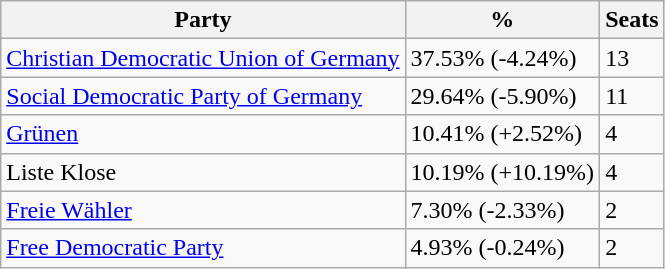<table class="wikitable sortable">
<tr class="hintergrundfarbe5">
<th>Party</th>
<th>%</th>
<th>Seats</th>
</tr>
<tr>
<td><a href='#'>Christian Democratic Union of Germany</a></td>
<td>37.53% (-4.24%)</td>
<td>13</td>
</tr>
<tr>
<td><a href='#'>Social Democratic Party of Germany</a></td>
<td>29.64% (-5.90%)</td>
<td>11</td>
</tr>
<tr>
<td><a href='#'>Grünen</a></td>
<td>10.41% (+2.52%)</td>
<td>4</td>
</tr>
<tr>
<td>Liste Klose</td>
<td>10.19% (+10.19%)</td>
<td>4</td>
</tr>
<tr>
<td><a href='#'>Freie Wähler</a></td>
<td>7.30% (-2.33%)</td>
<td>2</td>
</tr>
<tr>
<td><a href='#'>Free Democratic Party</a></td>
<td>4.93% (-0.24%)</td>
<td>2</td>
</tr>
</table>
